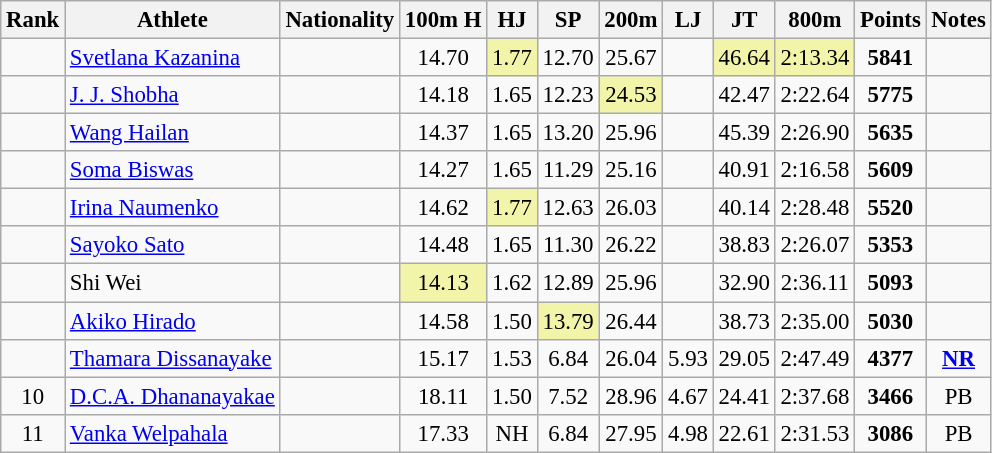<table class="wikitable sortable" style=" text-align:center; font-size:95%;">
<tr>
<th>Rank</th>
<th>Athlete</th>
<th>Nationality</th>
<th>100m H</th>
<th>HJ</th>
<th>SP</th>
<th>200m</th>
<th>LJ</th>
<th>JT</th>
<th>800m</th>
<th>Points</th>
<th>Notes</th>
</tr>
<tr>
<td></td>
<td align=left><a href='#'>Svetlana Kazanina</a></td>
<td align=left></td>
<td>14.70</td>
<td bgcolor=#F2F5A9>1.77</td>
<td>12.70</td>
<td>25.67</td>
<td></td>
<td bgcolor=#F2F5A9>46.64</td>
<td bgcolor=#F2F5A9>2:13.34</td>
<td><strong>5841</strong></td>
<td></td>
</tr>
<tr>
<td></td>
<td align=left><a href='#'>J. J. Shobha</a></td>
<td align=left></td>
<td>14.18</td>
<td>1.65</td>
<td>12.23</td>
<td bgcolor=#F2F5A9>24.53</td>
<td></td>
<td>42.47</td>
<td>2:22.64</td>
<td><strong>5775</strong></td>
<td></td>
</tr>
<tr>
<td></td>
<td align=left><a href='#'>Wang Hailan</a></td>
<td align=left></td>
<td>14.37</td>
<td>1.65</td>
<td>13.20</td>
<td>25.96</td>
<td></td>
<td>45.39</td>
<td>2:26.90</td>
<td><strong>5635</strong></td>
<td></td>
</tr>
<tr>
<td></td>
<td align=left><a href='#'>Soma Biswas</a></td>
<td align=left></td>
<td>14.27</td>
<td>1.65</td>
<td>11.29</td>
<td>25.16</td>
<td></td>
<td>40.91</td>
<td>2:16.58</td>
<td><strong>5609</strong></td>
<td></td>
</tr>
<tr>
<td></td>
<td align=left><a href='#'>Irina Naumenko</a></td>
<td align=left></td>
<td>14.62</td>
<td bgcolor=#F2F5A9>1.77</td>
<td>12.63</td>
<td>26.03</td>
<td></td>
<td>40.14</td>
<td>2:28.48</td>
<td><strong>5520</strong></td>
<td></td>
</tr>
<tr>
<td></td>
<td align=left><a href='#'>Sayoko Sato</a></td>
<td align=left></td>
<td>14.48</td>
<td>1.65</td>
<td>11.30</td>
<td>26.22</td>
<td></td>
<td>38.83</td>
<td>2:26.07</td>
<td><strong>5353</strong></td>
<td></td>
</tr>
<tr>
<td></td>
<td align=left>Shi Wei</td>
<td align=left></td>
<td bgcolor=#F2F5A9>14.13</td>
<td>1.62</td>
<td>12.89</td>
<td>25.96</td>
<td></td>
<td>32.90</td>
<td>2:36.11</td>
<td><strong>5093</strong></td>
<td></td>
</tr>
<tr>
<td></td>
<td align=left><a href='#'>Akiko Hirado</a></td>
<td align=left></td>
<td>14.58</td>
<td>1.50</td>
<td bgcolor=#F2F5A9>13.79</td>
<td>26.44</td>
<td></td>
<td>38.73</td>
<td>2:35.00</td>
<td><strong>5030</strong></td>
<td></td>
</tr>
<tr>
<td></td>
<td align=left><a href='#'>Thamara Dissanayake</a></td>
<td align=left></td>
<td>15.17</td>
<td>1.53</td>
<td>6.84</td>
<td>26.04</td>
<td>5.93</td>
<td>29.05</td>
<td>2:47.49</td>
<td><strong>4377</strong></td>
<td><strong><a href='#'>NR</a></strong></td>
</tr>
<tr>
<td>10</td>
<td align=left><a href='#'>D.C.A. Dhananayakae</a></td>
<td align=left></td>
<td>18.11</td>
<td>1.50</td>
<td>7.52</td>
<td>28.96</td>
<td>4.67</td>
<td>24.41</td>
<td>2:37.68</td>
<td><strong>3466</strong></td>
<td>PB</td>
</tr>
<tr>
<td>11</td>
<td align=left><a href='#'>Vanka Welpahala</a></td>
<td align=left></td>
<td>17.33</td>
<td>NH</td>
<td>6.84</td>
<td>27.95</td>
<td>4.98</td>
<td>22.61</td>
<td>2:31.53</td>
<td><strong>3086</strong></td>
<td>PB</td>
</tr>
</table>
